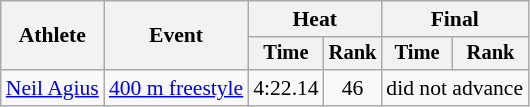<table class=wikitable style="font-size:90%">
<tr>
<th rowspan="2">Athlete</th>
<th rowspan="2">Event</th>
<th colspan="2">Heat</th>
<th colspan="2">Final</th>
</tr>
<tr style="font-size:95%">
<th>Time</th>
<th>Rank</th>
<th>Time</th>
<th>Rank</th>
</tr>
<tr align=center>
<td align=left><a href='#'>Neil Agius</a></td>
<td align=left><a href='#'>400 m freestyle</a></td>
<td>4:22.14</td>
<td>46</td>
<td colspan=2>did not advance</td>
</tr>
</table>
